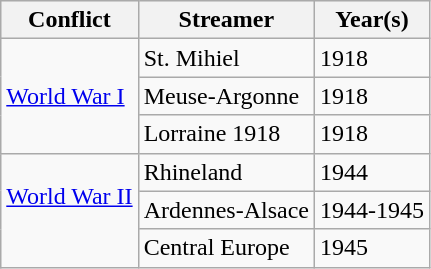<table class=wikitable>
<tr style="background:#efefef;">
<th>Conflict</th>
<th>Streamer</th>
<th>Year(s)</th>
</tr>
<tr>
<td rowspan="3"><a href='#'>World War I</a> <br> </td>
<td>St. Mihiel</td>
<td>1918</td>
</tr>
<tr>
<td>Meuse-Argonne</td>
<td>1918</td>
</tr>
<tr>
<td>Lorraine 1918</td>
<td>1918</td>
</tr>
<tr>
<td rowspan="3"><a href='#'>World War II</a> <br> <br> </td>
<td>Rhineland</td>
<td>1944</td>
</tr>
<tr>
<td>Ardennes-Alsace</td>
<td>1944-1945</td>
</tr>
<tr>
<td>Central Europe</td>
<td>1945</td>
</tr>
</table>
